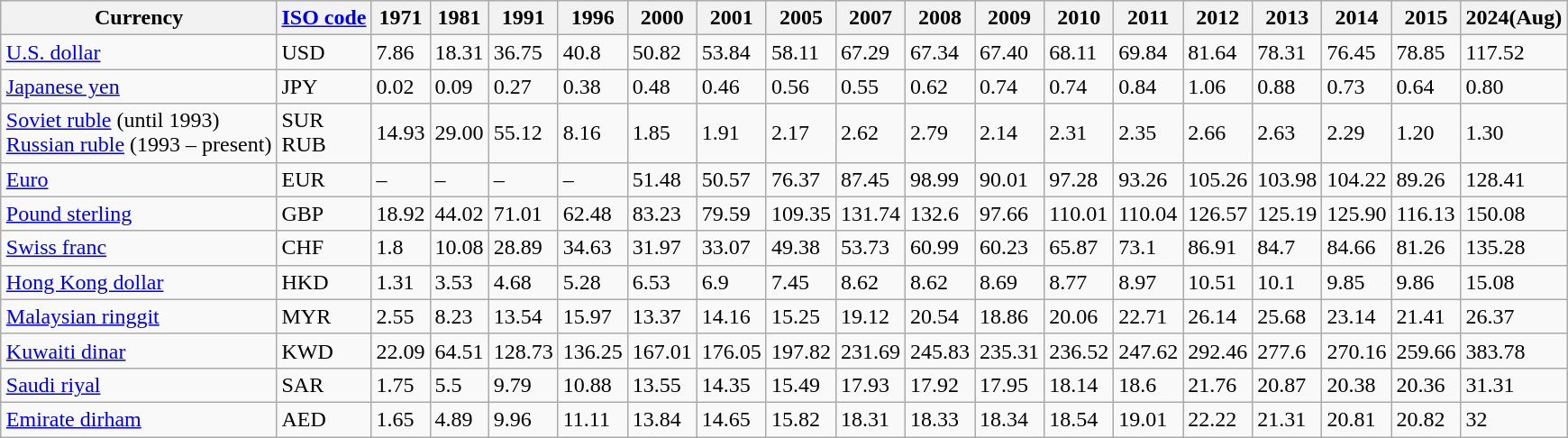<table class="wikitable" style="text-align:left; margin:1em auto 1em auto;">
<tr>
<th>Currency</th>
<th><a href='#'>ISO code</a></th>
<th>1971</th>
<th>1981</th>
<th>1991</th>
<th>1996</th>
<th>2000</th>
<th>2001</th>
<th>2005</th>
<th>2007</th>
<th>2008</th>
<th>2009</th>
<th>2010</th>
<th>2011</th>
<th>2012</th>
<th>2013</th>
<th>2014</th>
<th>2015</th>
<th>2024(Aug)</th>
</tr>
<tr>
<td><a href='#'>U.S. dollar</a></td>
<td>USD</td>
<td>7.86</td>
<td>18.31</td>
<td>36.75</td>
<td>40.8</td>
<td>50.82</td>
<td>53.84</td>
<td>58.11</td>
<td>67.29</td>
<td>67.34</td>
<td>67.40</td>
<td>68.11</td>
<td>69.84</td>
<td>81.64</td>
<td>78.31</td>
<td>76.45</td>
<td>78.85</td>
<td>117.52</td>
</tr>
<tr>
<td><a href='#'>Japanese yen</a></td>
<td>JPY</td>
<td>0.02</td>
<td>0.09</td>
<td>0.27</td>
<td>0.38</td>
<td>0.48</td>
<td>0.46</td>
<td>0.56</td>
<td>0.55</td>
<td>0.62</td>
<td>0.74</td>
<td>0.74</td>
<td>0.84</td>
<td>1.06</td>
<td>0.88</td>
<td>0.73</td>
<td>0.64</td>
<td>0.80</td>
</tr>
<tr>
<td><a href='#'>Soviet ruble</a> (until 1993)<br><a href='#'>Russian ruble</a> (1993 – present)</td>
<td>SUR<br>RUB</td>
<td>14.93</td>
<td>29.00</td>
<td>55.12</td>
<td>8.16</td>
<td>1.85</td>
<td>1.91</td>
<td>2.17</td>
<td>2.62</td>
<td>2.79</td>
<td>2.14</td>
<td>2.31</td>
<td>2.35</td>
<td>2.66</td>
<td>2.63</td>
<td>2.29</td>
<td>1.20</td>
<td>1.30</td>
</tr>
<tr>
<td><a href='#'>Euro</a></td>
<td>EUR</td>
<td>–</td>
<td>–</td>
<td>–</td>
<td>–</td>
<td>51.48</td>
<td>50.57</td>
<td>76.37</td>
<td>87.45</td>
<td>98.99</td>
<td>90.01</td>
<td>97.28</td>
<td>93.26</td>
<td>105.26</td>
<td>103.98</td>
<td>104.22</td>
<td>89.26</td>
<td>128.41</td>
</tr>
<tr>
<td><a href='#'>Pound sterling</a></td>
<td>GBP</td>
<td>18.92</td>
<td>44.02</td>
<td>71.01</td>
<td>62.48</td>
<td>83.23</td>
<td>79.59</td>
<td>109.35</td>
<td>131.74</td>
<td>132.6</td>
<td>97.66</td>
<td>110.01</td>
<td>110.04</td>
<td>126.57</td>
<td>125.19</td>
<td>125.90</td>
<td>116.13</td>
<td>150.08</td>
</tr>
<tr>
<td><a href='#'>Swiss franc</a></td>
<td>CHF</td>
<td>1.8</td>
<td>10.08</td>
<td>28.89</td>
<td>34.63</td>
<td>31.97</td>
<td>33.07</td>
<td>49.38</td>
<td>53.73</td>
<td>60.99</td>
<td>60.23</td>
<td>65.87</td>
<td>73.1</td>
<td>86.91</td>
<td>84.7</td>
<td>84.66</td>
<td>81.26</td>
<td>135.28</td>
</tr>
<tr>
<td><a href='#'>Hong Kong dollar</a></td>
<td>HKD</td>
<td>1.31</td>
<td>3.53</td>
<td>4.68</td>
<td>5.28</td>
<td>6.53</td>
<td>6.9</td>
<td>7.45</td>
<td>8.62</td>
<td>8.62</td>
<td>8.69</td>
<td>8.77</td>
<td>8.97</td>
<td>10.51</td>
<td>10.1</td>
<td>9.85</td>
<td>9.86</td>
<td>15.08</td>
</tr>
<tr>
<td><a href='#'>Malaysian ringgit</a></td>
<td>MYR</td>
<td>2.55</td>
<td>8.23</td>
<td>13.54</td>
<td>15.97</td>
<td>13.37</td>
<td>14.16</td>
<td>15.25</td>
<td>19.12</td>
<td>20.54</td>
<td>18.86</td>
<td>20.06</td>
<td>22.71</td>
<td>26.14</td>
<td>25.68</td>
<td>23.14</td>
<td>21.41</td>
<td>26.37</td>
</tr>
<tr>
<td><a href='#'>Kuwaiti dinar</a></td>
<td>KWD</td>
<td>22.09</td>
<td>64.51</td>
<td>128.73</td>
<td>136.25</td>
<td>167.01</td>
<td>176.05</td>
<td>197.82</td>
<td>231.69</td>
<td>245.83</td>
<td>235.31</td>
<td>236.52</td>
<td>247.62</td>
<td>292.46</td>
<td>277.6</td>
<td>270.16</td>
<td>259.66</td>
<td>383.78</td>
</tr>
<tr>
<td><a href='#'>Saudi riyal</a></td>
<td>SAR</td>
<td>1.75</td>
<td>5.5</td>
<td>9.79</td>
<td>10.88</td>
<td>13.55</td>
<td>14.35</td>
<td>15.49</td>
<td>17.93</td>
<td>17.92</td>
<td>17.95</td>
<td>18.14</td>
<td>18.6</td>
<td>21.76</td>
<td>20.87</td>
<td>20.38</td>
<td>20.36</td>
<td>31.31</td>
</tr>
<tr>
<td><a href='#'>Emirate dirham</a></td>
<td>AED</td>
<td>1.65</td>
<td>4.89</td>
<td>9.96</td>
<td>11.11</td>
<td>13.84</td>
<td>14.65</td>
<td>15.82</td>
<td>18.31</td>
<td>18.33</td>
<td>18.34</td>
<td>18.54</td>
<td>19.01</td>
<td>22.22</td>
<td>21.31</td>
<td>20.81</td>
<td>20.82</td>
<td>32</td>
</tr>
</table>
